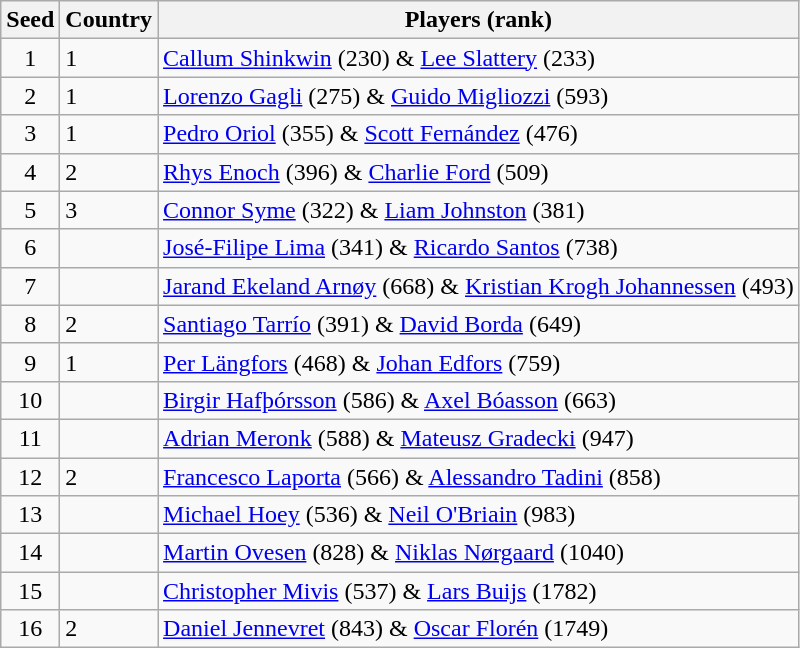<table class="wikitable sortable">
<tr>
<th>Seed</th>
<th>Country</th>
<th>Players (rank)</th>
</tr>
<tr>
<td align=center>1</td>
<td> 1</td>
<td><a href='#'>Callum Shinkwin</a> (230) & <a href='#'>Lee Slattery</a> (233)</td>
</tr>
<tr>
<td align=center>2</td>
<td> 1</td>
<td><a href='#'>Lorenzo Gagli</a> (275) & <a href='#'>Guido Migliozzi</a> (593)</td>
</tr>
<tr>
<td align=center>3</td>
<td> 1</td>
<td><a href='#'>Pedro Oriol</a> (355) & <a href='#'>Scott Fernández</a> (476)</td>
</tr>
<tr>
<td align=center>4</td>
<td> 2</td>
<td><a href='#'>Rhys Enoch</a> (396) & <a href='#'>Charlie Ford</a> (509)</td>
</tr>
<tr>
<td align=center>5</td>
<td> 3</td>
<td><a href='#'>Connor Syme</a> (322) & <a href='#'>Liam Johnston</a> (381)</td>
</tr>
<tr>
<td align=center>6</td>
<td></td>
<td><a href='#'>José-Filipe Lima</a> (341) & <a href='#'>Ricardo Santos</a> (738)</td>
</tr>
<tr>
<td align=center>7</td>
<td></td>
<td><a href='#'>Jarand Ekeland Arnøy</a> (668) & <a href='#'>Kristian Krogh Johannessen</a> (493)</td>
</tr>
<tr>
<td align=center>8</td>
<td> 2</td>
<td><a href='#'>Santiago Tarrío</a> (391) & <a href='#'>David Borda</a> (649)</td>
</tr>
<tr>
<td align=center>9</td>
<td> 1</td>
<td><a href='#'>Per Längfors</a> (468) & <a href='#'>Johan Edfors</a> (759)</td>
</tr>
<tr>
<td align=center>10</td>
<td></td>
<td><a href='#'>Birgir Hafþórsson</a> (586) & <a href='#'>Axel Bóasson</a> (663)</td>
</tr>
<tr>
<td align=center>11</td>
<td></td>
<td><a href='#'>Adrian Meronk</a> (588) & <a href='#'>Mateusz Gradecki</a> (947)</td>
</tr>
<tr>
<td align=center>12</td>
<td> 2</td>
<td><a href='#'>Francesco Laporta</a> (566) & <a href='#'>Alessandro Tadini</a> (858)</td>
</tr>
<tr>
<td align=center>13</td>
<td></td>
<td><a href='#'>Michael Hoey</a> (536) & <a href='#'>Neil O'Briain</a> (983)</td>
</tr>
<tr>
<td align=center>14</td>
<td></td>
<td><a href='#'>Martin Ovesen</a> (828) & <a href='#'>Niklas Nørgaard</a> (1040)</td>
</tr>
<tr>
<td align=center>15</td>
<td></td>
<td><a href='#'>Christopher Mivis</a> (537) & <a href='#'>Lars Buijs</a> (1782)</td>
</tr>
<tr>
<td align=center>16</td>
<td> 2</td>
<td><a href='#'>Daniel Jennevret</a> (843) & <a href='#'>Oscar Florén</a> (1749)</td>
</tr>
</table>
